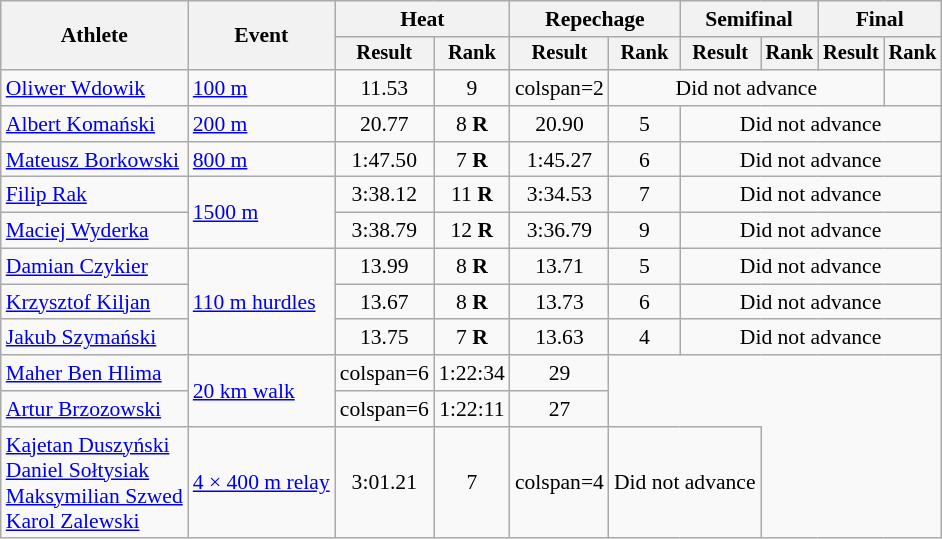<table class="wikitable" style="text-align:center; font-size:90%">
<tr>
<th rowspan=2>Athlete</th>
<th rowspan=2>Event</th>
<th colspan=2>Heat</th>
<th colspan=2>Repechage</th>
<th colspan=2>Semifinal</th>
<th colspan=2>Final</th>
</tr>
<tr style="font-size:95%">
<th>Result</th>
<th>Rank</th>
<th>Result</th>
<th>Rank</th>
<th>Result</th>
<th>Rank</th>
<th>Result</th>
<th>Rank</th>
</tr>
<tr>
<td align=left><a href='#'>Oliwer Wdowik</a></td>
<td align=left><a href='#'>100 m</a></td>
<td>11.53</td>
<td>9</td>
<td>colspan=2 </td>
<td colspan=4>Did not advance</td>
</tr>
<tr>
<td align=left><a href='#'>Albert Komański</a></td>
<td align=left><a href='#'>200 m</a></td>
<td>20.77</td>
<td>8 <strong>R</strong></td>
<td>20.90</td>
<td>5</td>
<td colspan=4>Did not advance</td>
</tr>
<tr>
<td align=left><a href='#'>Mateusz Borkowski</a></td>
<td align=left><a href='#'>800 m</a></td>
<td>1:47.50</td>
<td>7 <strong>R</strong></td>
<td>1:45.27</td>
<td>6</td>
<td colspan=4>Did not advance</td>
</tr>
<tr>
<td align=left><a href='#'>Filip Rak</a></td>
<td rowspan=2 align=left><a href='#'>1500 m</a></td>
<td>3:38.12</td>
<td>11 <strong>R</strong></td>
<td>3:34.53</td>
<td>7</td>
<td colspan=4>Did not advance</td>
</tr>
<tr>
<td align=left><a href='#'>Maciej Wyderka</a></td>
<td>3:38.79</td>
<td>12 <strong>R</strong></td>
<td>3:36.79</td>
<td>9</td>
<td colspan=4>Did not advance</td>
</tr>
<tr>
<td align=left><a href='#'>Damian Czykier</a></td>
<td rowspan=3 align=left><a href='#'>110 m hurdles</a></td>
<td>13.99</td>
<td>8 <strong>R</strong></td>
<td>13.71</td>
<td>5</td>
<td colspan=4>Did not advance</td>
</tr>
<tr>
<td align=left><a href='#'>Krzysztof Kiljan</a></td>
<td>13.67</td>
<td>8 <strong>R</strong></td>
<td>13.73</td>
<td>6</td>
<td colspan=4>Did not advance</td>
</tr>
<tr>
<td align=left><a href='#'>Jakub Szymański</a></td>
<td>13.75</td>
<td>7 <strong>R</strong></td>
<td>13.63</td>
<td>4</td>
<td colspan=4>Did not advance</td>
</tr>
<tr>
<td align=left><a href='#'>Maher Ben Hlima</a></td>
<td rowspan=2 align=left><a href='#'>20 km walk</a></td>
<td>colspan=6 </td>
<td>1:22:34</td>
<td>29</td>
</tr>
<tr>
<td align=left><a href='#'>Artur Brzozowski</a></td>
<td>colspan=6 </td>
<td>1:22:11</td>
<td>27</td>
</tr>
<tr>
<td align=left><a href='#'>Kajetan Duszyński</a><br><a href='#'>Daniel Sołtysiak</a><br><a href='#'>Maksymilian Szwed</a><br><a href='#'>Karol Zalewski</a></td>
<td align=left><a href='#'>4 × 400 m relay</a></td>
<td>3:01.21</td>
<td>7</td>
<td>colspan=4 </td>
<td colspan=2>Did not advance</td>
</tr>
</table>
